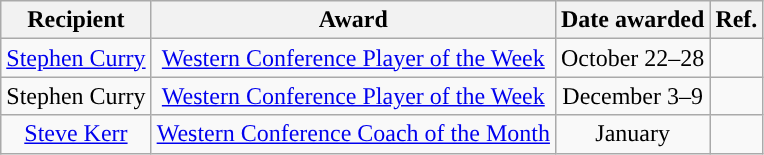<table class="wikitable sortable mw-collapsible" style="text-align: center">
<tr>
<th>Recipient</th>
<th>Award</th>
<th>Date awarded</th>
<th>Ref.</th>
</tr>
<tr>
<td><a href='#'>Stephen Curry</a></td>
<td><a href='#'>Western Conference Player of the Week</a></td>
<td>October 22–28</td>
<td></td>
</tr>
<tr>
<td>Stephen Curry</td>
<td><a href='#'>Western Conference Player of the Week</a></td>
<td>December 3–9</td>
<td></td>
</tr>
<tr>
<td><a href='#'>Steve Kerr</a></td>
<td><a href='#'>Western Conference Coach of the Month</a></td>
<td>January</td>
<td></td>
</tr>
</table>
